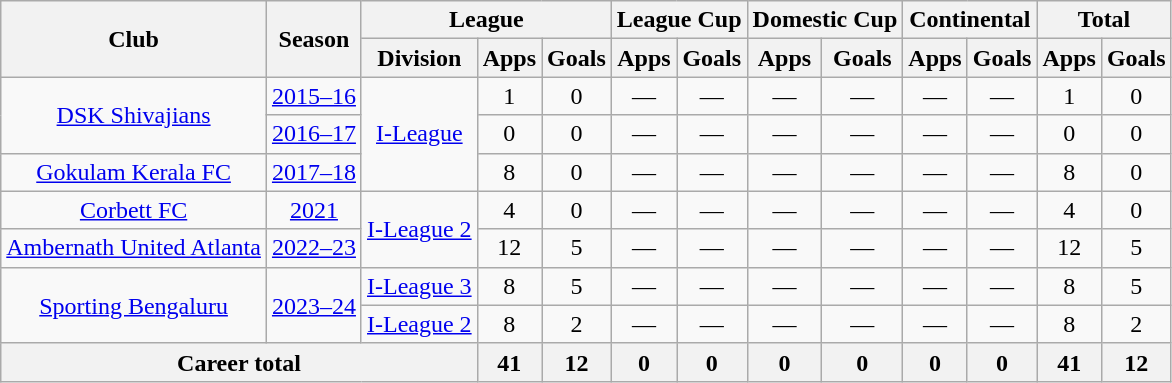<table class="wikitable" style="text-align: center;">
<tr>
<th rowspan="2">Club</th>
<th rowspan="2">Season</th>
<th colspan="3">League</th>
<th colspan="2">League Cup</th>
<th colspan="2">Domestic Cup</th>
<th colspan="2">Continental</th>
<th colspan="2">Total</th>
</tr>
<tr>
<th>Division</th>
<th>Apps</th>
<th>Goals</th>
<th>Apps</th>
<th>Goals</th>
<th>Apps</th>
<th>Goals</th>
<th>Apps</th>
<th>Goals</th>
<th>Apps</th>
<th>Goals</th>
</tr>
<tr>
<td rowspan="2"><a href='#'>DSK Shivajians</a></td>
<td><a href='#'>2015–16</a></td>
<td rowspan="3"><a href='#'>I-League</a></td>
<td>1</td>
<td>0</td>
<td>—</td>
<td>—</td>
<td>—</td>
<td>—</td>
<td>—</td>
<td>—</td>
<td>1</td>
<td>0</td>
</tr>
<tr>
<td><a href='#'>2016–17</a></td>
<td>0</td>
<td>0</td>
<td>—</td>
<td>—</td>
<td>—</td>
<td>—</td>
<td>—</td>
<td>—</td>
<td>0</td>
<td>0</td>
</tr>
<tr>
<td rowspan="1"><a href='#'>Gokulam Kerala FC</a></td>
<td><a href='#'>2017–18</a></td>
<td>8</td>
<td>0</td>
<td>—</td>
<td>—</td>
<td>—</td>
<td>—</td>
<td>—</td>
<td>—</td>
<td>8</td>
<td>0</td>
</tr>
<tr>
<td rowspan="1"><a href='#'>Corbett FC</a></td>
<td><a href='#'>2021</a></td>
<td rowspan="2"><a href='#'>I-League 2</a></td>
<td>4</td>
<td>0</td>
<td>—</td>
<td>—</td>
<td>—</td>
<td>—</td>
<td>—</td>
<td>—</td>
<td>4</td>
<td>0</td>
</tr>
<tr>
<td rowspan="1"><a href='#'>Ambernath United Atlanta</a></td>
<td><a href='#'>2022–23</a></td>
<td>12</td>
<td>5</td>
<td>—</td>
<td>—</td>
<td>—</td>
<td>—</td>
<td>—</td>
<td>—</td>
<td>12</td>
<td>5</td>
</tr>
<tr>
<td rowspan="2"><a href='#'>Sporting Bengaluru</a></td>
<td rowspan="2"><a href='#'>2023–24</a></td>
<td><a href='#'>I-League 3</a></td>
<td>8</td>
<td>5</td>
<td>—</td>
<td>—</td>
<td>—</td>
<td>—</td>
<td>—</td>
<td>—</td>
<td>8</td>
<td>5</td>
</tr>
<tr>
<td><a href='#'>I-League 2</a></td>
<td>8</td>
<td>2</td>
<td>—</td>
<td>—</td>
<td>—</td>
<td>—</td>
<td>—</td>
<td>—</td>
<td>8</td>
<td>2</td>
</tr>
<tr>
<th colspan="3">Career total</th>
<th>41</th>
<th>12</th>
<th>0</th>
<th>0</th>
<th>0</th>
<th>0</th>
<th>0</th>
<th>0</th>
<th>41</th>
<th>12</th>
</tr>
</table>
